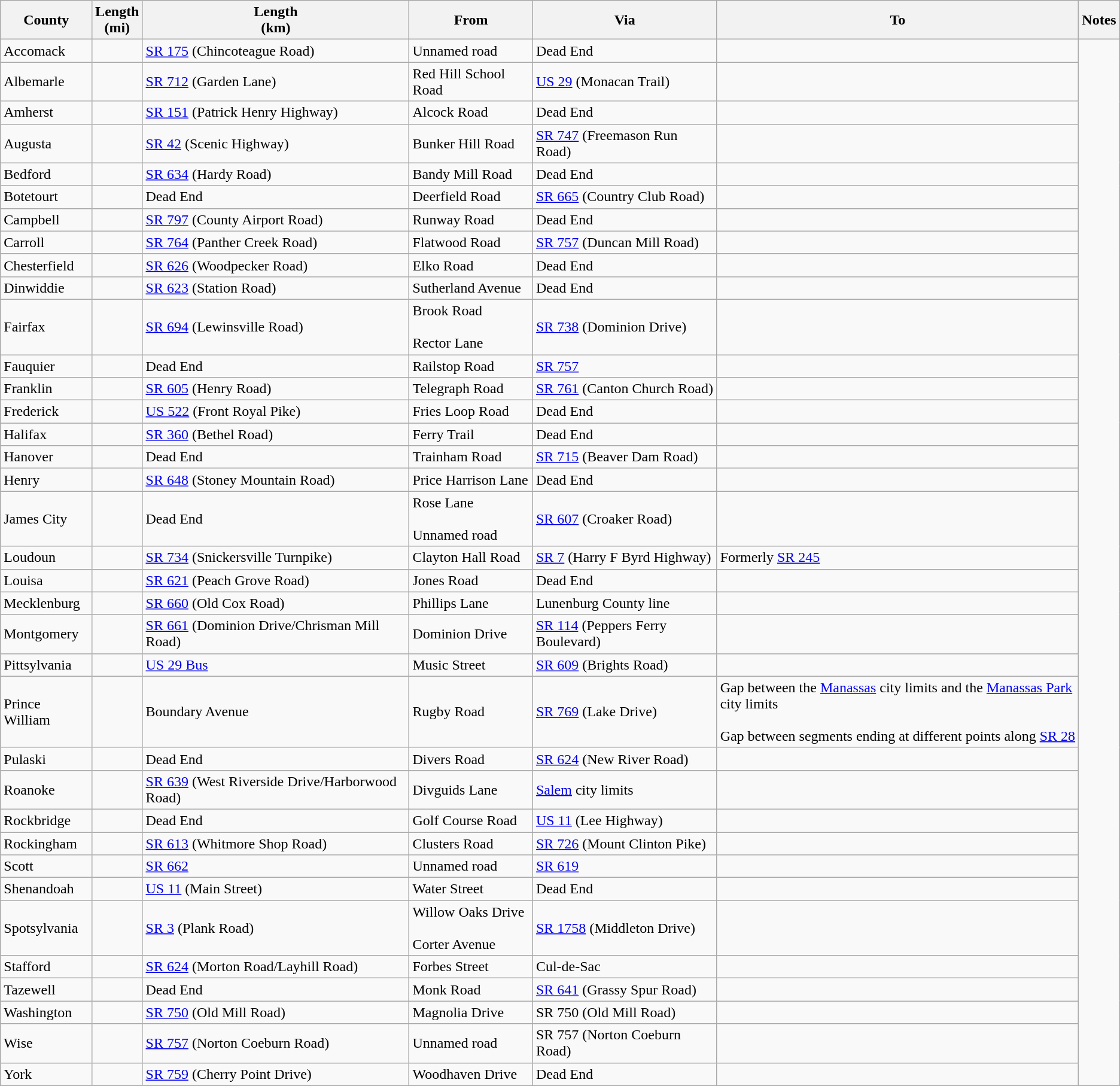<table class="wikitable sortable">
<tr>
<th>County</th>
<th>Length<br>(mi)</th>
<th>Length<br>(km)</th>
<th class="unsortable">From</th>
<th class="unsortable">Via</th>
<th class="unsortable">To</th>
<th class="unsortable">Notes</th>
</tr>
<tr>
<td id="Accomack">Accomack</td>
<td></td>
<td><a href='#'>SR 175</a> (Chincoteague Road)</td>
<td>Unnamed road</td>
<td>Dead End</td>
<td></td>
</tr>
<tr>
<td id="Albemarle">Albemarle</td>
<td></td>
<td><a href='#'>SR 712</a> (Garden Lane)</td>
<td>Red Hill School Road</td>
<td><a href='#'>US 29</a> (Monacan Trail)</td>
<td><br>
</td>
</tr>
<tr>
<td id="Amherst">Amherst</td>
<td></td>
<td><a href='#'>SR 151</a> (Patrick Henry Highway)</td>
<td>Alcock Road</td>
<td>Dead End</td>
<td><br>
</td>
</tr>
<tr>
<td id="Augusta">Augusta</td>
<td></td>
<td><a href='#'>SR 42</a> (Scenic Highway)</td>
<td>Bunker Hill Road</td>
<td><a href='#'>SR 747</a> (Freemason Run Road)</td>
<td><br></td>
</tr>
<tr>
<td id="Bedford">Bedford</td>
<td></td>
<td><a href='#'>SR 634</a> (Hardy Road)</td>
<td>Bandy Mill Road</td>
<td>Dead End</td>
<td><br></td>
</tr>
<tr>
<td id="Botetourt">Botetourt</td>
<td></td>
<td>Dead End</td>
<td>Deerfield Road</td>
<td><a href='#'>SR 665</a> (Country Club Road)</td>
<td><br>

</td>
</tr>
<tr>
<td id="Campbell">Campbell</td>
<td></td>
<td><a href='#'>SR 797</a> (County Airport Road)</td>
<td>Runway Road</td>
<td>Dead End</td>
<td><br></td>
</tr>
<tr>
<td id="Carroll">Carroll</td>
<td></td>
<td><a href='#'>SR 764</a> (Panther Creek Road)</td>
<td>Flatwood Road</td>
<td><a href='#'>SR 757</a> (Duncan Mill Road)</td>
<td><br>
</td>
</tr>
<tr>
<td id="Chesterfield">Chesterfield</td>
<td></td>
<td><a href='#'>SR 626</a> (Woodpecker Road)</td>
<td>Elko Road</td>
<td>Dead End</td>
<td><br>



</td>
</tr>
<tr>
<td id="Dinwiddie">Dinwiddie</td>
<td></td>
<td><a href='#'>SR 623</a> (Station Road)</td>
<td>Sutherland Avenue</td>
<td>Dead End</td>
<td><br></td>
</tr>
<tr>
<td id="Fairfax">Fairfax</td>
<td></td>
<td><a href='#'>SR 694</a> (Lewinsville Road)</td>
<td>Brook Road<br><br>Rector Lane</td>
<td><a href='#'>SR 738</a> (Dominion Drive)</td>
<td></td>
</tr>
<tr>
<td id="Fauquier">Fauquier</td>
<td></td>
<td>Dead End</td>
<td>Railstop Road</td>
<td><a href='#'>SR 757</a></td>
<td><br>
</td>
</tr>
<tr>
<td id="Franklin">Franklin</td>
<td></td>
<td><a href='#'>SR 605</a> (Henry Road)</td>
<td>Telegraph Road</td>
<td><a href='#'>SR 761</a> (Canton Church Road)</td>
<td></td>
</tr>
<tr>
<td id="Frederick">Frederick</td>
<td></td>
<td><a href='#'>US 522</a> (Front Royal Pike)</td>
<td>Fries Loop Road</td>
<td>Dead End</td>
<td><br>




</td>
</tr>
<tr>
<td id="Halifax">Halifax</td>
<td></td>
<td><a href='#'>SR 360</a> (Bethel Road)</td>
<td>Ferry Trail</td>
<td>Dead End</td>
<td></td>
</tr>
<tr>
<td id="Hanover">Hanover</td>
<td></td>
<td>Dead End</td>
<td>Trainham Road</td>
<td><a href='#'>SR 715</a> (Beaver Dam Road)</td>
<td><br></td>
</tr>
<tr>
<td id="Henry">Henry</td>
<td></td>
<td><a href='#'>SR 648</a> (Stoney Mountain Road)</td>
<td>Price Harrison Lane</td>
<td>Dead End</td>
<td><br>
</td>
</tr>
<tr>
<td id="James City">James City</td>
<td></td>
<td>Dead End</td>
<td>Rose Lane<br><br>Unnamed road</td>
<td><a href='#'>SR 607</a> (Croaker Road)</td>
<td><br>



</td>
</tr>
<tr>
<td id="Loudoun">Loudoun</td>
<td></td>
<td><a href='#'>SR 734</a> (Snickersville Turnpike)</td>
<td>Clayton Hall Road</td>
<td><a href='#'>SR 7</a> (Harry F Byrd Highway)</td>
<td>Formerly <a href='#'>SR 245</a></td>
</tr>
<tr>
<td id="Louisa">Louisa</td>
<td></td>
<td><a href='#'>SR 621</a> (Peach Grove Road)</td>
<td>Jones Road</td>
<td>Dead End</td>
<td><br>

</td>
</tr>
<tr>
<td id="Mecklenburg">Mecklenburg</td>
<td></td>
<td><a href='#'>SR 660</a> (Old Cox Road)</td>
<td>Phillips Lane</td>
<td>Lunenburg County line</td>
<td><br></td>
</tr>
<tr>
<td id="Montgomery">Montgomery</td>
<td></td>
<td><a href='#'>SR 661</a> (Dominion Drive/Chrisman Mill Road)</td>
<td>Dominion Drive</td>
<td><a href='#'>SR 114</a> (Peppers Ferry Boulevard)</td>
<td><br>






</td>
</tr>
<tr>
<td id="Pittsylvania">Pittsylvania</td>
<td></td>
<td><a href='#'>US 29 Bus</a></td>
<td>Music Street</td>
<td><a href='#'>SR 609</a> (Brights Road)</td>
<td><br>

</td>
</tr>
<tr>
<td id="Prince William">Prince William</td>
<td></td>
<td>Boundary Avenue</td>
<td>Rugby Road</td>
<td><a href='#'>SR 769</a> (Lake Drive)</td>
<td>Gap between the <a href='#'>Manassas</a> city limits and the <a href='#'>Manassas Park</a> city limits<br><br>Gap between segments ending at different points along <a href='#'>SR 28</a></td>
</tr>
<tr>
<td id="Pulaski">Pulaski</td>
<td></td>
<td>Dead End</td>
<td>Divers Road</td>
<td><a href='#'>SR 624</a> (New River Road)</td>
<td><br>
</td>
</tr>
<tr>
<td id="Roanoke">Roanoke</td>
<td></td>
<td><a href='#'>SR 639</a> (West Riverside Drive/Harborwood Road)</td>
<td>Divguids Lane</td>
<td><a href='#'>Salem</a> city limits</td>
<td></td>
</tr>
<tr>
<td id="Rockbridge">Rockbridge</td>
<td></td>
<td>Dead End</td>
<td>Golf Course Road</td>
<td><a href='#'>US 11</a> (Lee Highway)</td>
<td></td>
</tr>
<tr>
<td id="Rockingham">Rockingham</td>
<td></td>
<td><a href='#'>SR 613</a> (Whitmore Shop Road)</td>
<td>Clusters Road</td>
<td><a href='#'>SR 726</a> (Mount Clinton Pike)</td>
<td><br></td>
</tr>
<tr>
<td id="Scott">Scott</td>
<td></td>
<td><a href='#'>SR 662</a></td>
<td>Unnamed road</td>
<td><a href='#'>SR 619</a></td>
<td></td>
</tr>
<tr>
<td id="Shenandoah">Shenandoah</td>
<td></td>
<td><a href='#'>US 11</a> (Main Street)</td>
<td>Water Street</td>
<td>Dead End</td>
<td><br>
</td>
</tr>
<tr>
<td id="Spotsylvania">Spotsylvania</td>
<td></td>
<td><a href='#'>SR 3</a> (Plank Road)</td>
<td>Willow Oaks Drive<br><br>Corter Avenue</td>
<td><a href='#'>SR 1758</a> (Middleton Drive)</td>
<td></td>
</tr>
<tr>
<td id="Stafford">Stafford</td>
<td></td>
<td><a href='#'>SR 624</a> (Morton Road/Layhill Road)</td>
<td>Forbes Street</td>
<td>Cul-de-Sac</td>
<td><br>
</td>
</tr>
<tr>
<td id="Tazewell">Tazewell</td>
<td></td>
<td>Dead End</td>
<td>Monk Road</td>
<td><a href='#'>SR 641</a> (Grassy Spur Road)</td>
<td><br></td>
</tr>
<tr>
<td id="Washington">Washington</td>
<td></td>
<td><a href='#'>SR 750</a> (Old Mill Road)</td>
<td>Magnolia Drive</td>
<td>SR 750 (Old Mill Road)</td>
<td><br></td>
</tr>
<tr>
<td id="Wise">Wise</td>
<td></td>
<td><a href='#'>SR 757</a> (Norton Coeburn Road)</td>
<td>Unnamed road</td>
<td>SR 757 (Norton Coeburn Road)</td>
<td><br></td>
</tr>
<tr>
<td id="York">York</td>
<td></td>
<td><a href='#'>SR 759</a> (Cherry Point Drive)</td>
<td>Woodhaven Drive</td>
<td>Dead End</td>
<td></td>
</tr>
</table>
